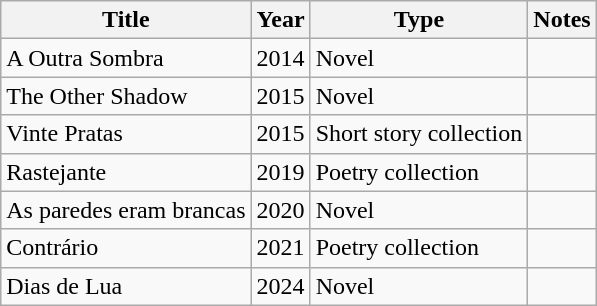<table class="wikitable">
<tr>
<th>Title</th>
<th>Year</th>
<th>Type</th>
<th>Notes</th>
</tr>
<tr>
<td>A Outra Sombra</td>
<td>2014</td>
<td>Novel</td>
<td></td>
</tr>
<tr>
<td>The Other Shadow</td>
<td>2015</td>
<td>Novel</td>
<td></td>
</tr>
<tr>
<td>Vinte Pratas</td>
<td>2015</td>
<td>Short story collection</td>
<td></td>
</tr>
<tr>
<td>Rastejante</td>
<td>2019</td>
<td>Poetry collection</td>
<td></td>
</tr>
<tr>
<td>As paredes eram brancas</td>
<td>2020</td>
<td>Novel</td>
<td></td>
</tr>
<tr>
<td>Contrário</td>
<td>2021</td>
<td>Poetry collection</td>
<td></td>
</tr>
<tr>
<td>Dias de Lua</td>
<td>2024</td>
<td>Novel</td>
<td></td>
</tr>
</table>
